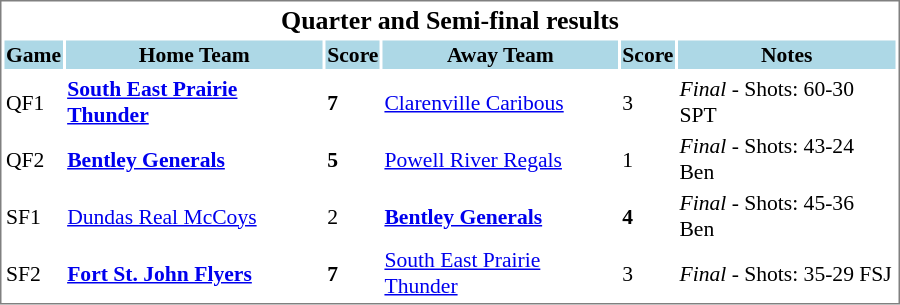<table cellpadding="0">
<tr align="left" style="vertical-align: top">
<td></td>
<td><br><table cellpadding="1" width="600px" style="font-size: 90%; border: 1px solid gray;">
<tr align="center" style="font-size: larger;">
<td colspan=6><strong>Quarter and Semi-final results</strong></td>
</tr>
<tr style="background:lightblue;">
<th style=>Game</th>
<th style= width="165">Home Team</th>
<th style=>Score</th>
<th style= width="165">Away Team</th>
<th style=>Score</th>
<th style=>Notes</th>
</tr>
<tr align="center" style="vertical-align: middle;" style="background:lightblue;">
</tr>
<tr bgcolor=>
<td>QF1</td>
<td><strong><a href='#'>South East Prairie Thunder</a></strong></td>
<td><strong>7</strong></td>
<td><a href='#'>Clarenville Caribous</a></td>
<td>3</td>
<td><em>Final</em> - Shots: 60-30 SPT</td>
</tr>
<tr bgcolor=>
<td>QF2</td>
<td><strong><a href='#'>Bentley Generals</a></strong></td>
<td><strong>5</strong></td>
<td><a href='#'>Powell River Regals</a></td>
<td>1</td>
<td><em>Final</em> - Shots: 43-24 Ben</td>
</tr>
<tr bgcolor=>
<td>SF1</td>
<td><a href='#'>Dundas Real McCoys</a></td>
<td>2</td>
<td><strong><a href='#'>Bentley Generals</a></strong></td>
<td><strong>4</strong></td>
<td><em>Final</em> - Shots: 45-36 Ben</td>
</tr>
<tr bgcolor=>
<td>SF2</td>
<td><strong><a href='#'>Fort St. John Flyers</a></strong></td>
<td><strong>7</strong></td>
<td><a href='#'>South East Prairie Thunder</a></td>
<td>3</td>
<td><em>Final</em> - Shots: 35-29 FSJ</td>
</tr>
</table>
</td>
</tr>
</table>
